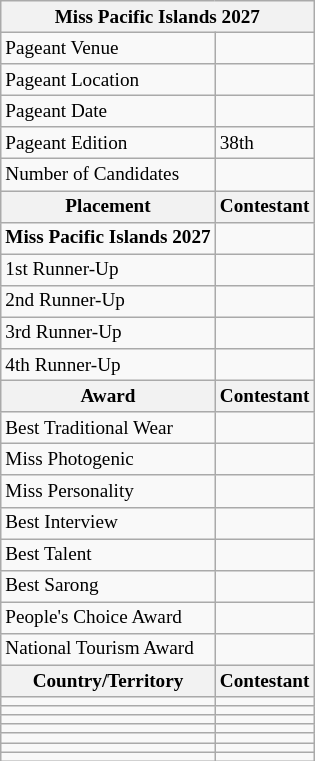<table class="wikitable sortable" style="font-size: 80%;">
<tr>
<th colspan="2"><strong>Miss Pacific Islands 2027</strong></th>
</tr>
<tr>
<td>Pageant Venue</td>
<td></td>
</tr>
<tr>
<td>Pageant Location</td>
<td></td>
</tr>
<tr>
<td>Pageant Date</td>
<td></td>
</tr>
<tr>
<td>Pageant Edition</td>
<td>38th</td>
</tr>
<tr>
<td>Number of Candidates</td>
<td></td>
</tr>
<tr>
<th>Placement</th>
<th>Contestant</th>
</tr>
<tr>
<td><strong>Miss Pacific Islands 2027</strong></td>
<td></td>
</tr>
<tr>
<td>1st Runner-Up</td>
<td></td>
</tr>
<tr>
<td>2nd Runner-Up</td>
<td></td>
</tr>
<tr>
<td>3rd Runner-Up</td>
<td></td>
</tr>
<tr>
<td>4th Runner-Up</td>
<td></td>
</tr>
<tr>
<th>Award</th>
<th>Contestant</th>
</tr>
<tr>
<td>Best Traditional Wear</td>
<td></td>
</tr>
<tr>
<td>Miss Photogenic</td>
<td></td>
</tr>
<tr>
<td>Miss Personality</td>
<td></td>
</tr>
<tr>
<td>Best Interview</td>
<td></td>
</tr>
<tr>
<td>Best Talent</td>
<td></td>
</tr>
<tr>
<td>Best Sarong</td>
<td></td>
</tr>
<tr>
<td>People's Choice Award</td>
<td></td>
</tr>
<tr>
<td>National Tourism Award</td>
<td></td>
</tr>
<tr>
<th><strong>Country/Territory</strong></th>
<th>Contestant</th>
</tr>
<tr>
<td></td>
<td></td>
</tr>
<tr>
<td></td>
<td></td>
</tr>
<tr>
<td></td>
<td></td>
</tr>
<tr>
<td></td>
<td></td>
</tr>
<tr>
<td></td>
<td></td>
</tr>
<tr>
<td></td>
<td></td>
</tr>
<tr>
<td></td>
<td></td>
</tr>
</table>
